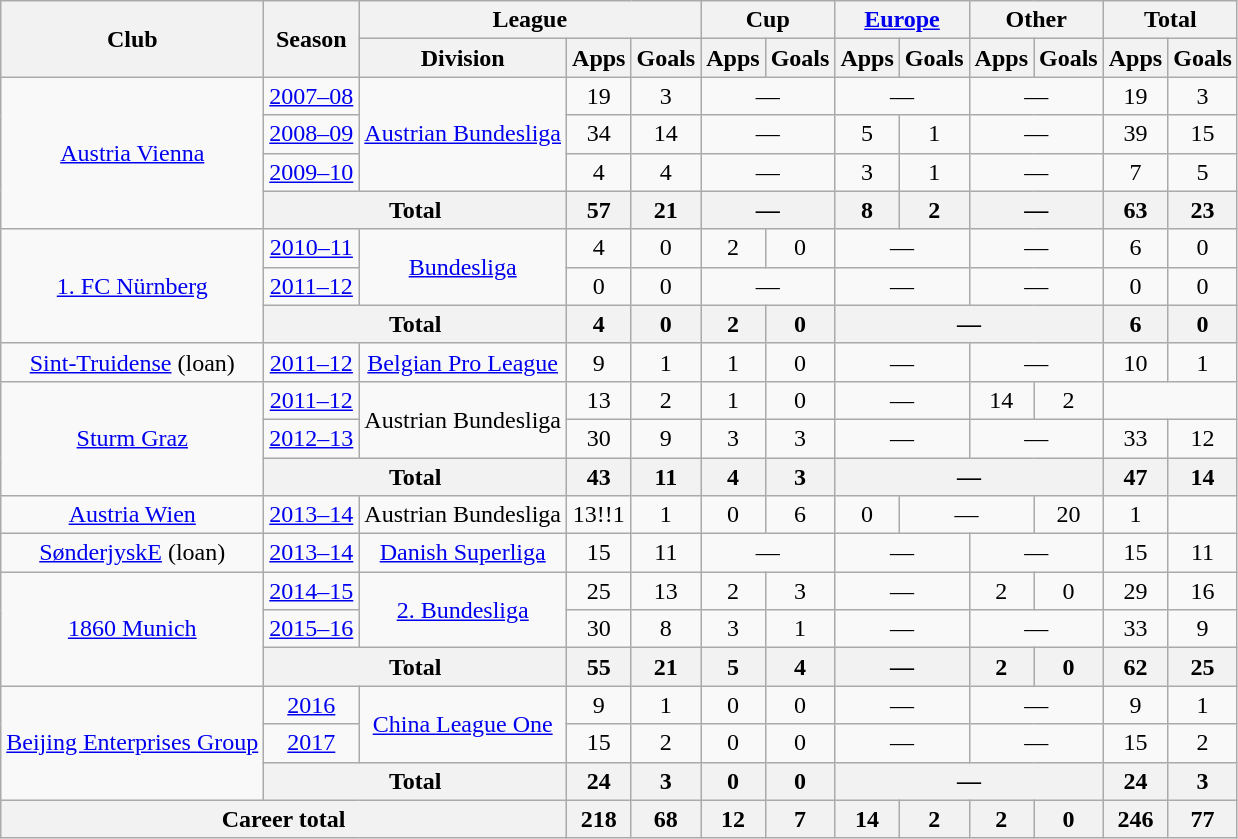<table class="wikitable" style="text-align:center">
<tr>
<th rowspan="2">Club</th>
<th rowspan="2">Season</th>
<th colspan="3">League</th>
<th colspan="2">Cup</th>
<th colspan="2"><a href='#'>Europe</a></th>
<th colspan="2">Other</th>
<th colspan="2">Total</th>
</tr>
<tr>
<th>Division</th>
<th>Apps</th>
<th>Goals</th>
<th>Apps</th>
<th>Goals</th>
<th>Apps</th>
<th>Goals</th>
<th>Apps</th>
<th>Goals</th>
<th>Apps</th>
<th>Goals</th>
</tr>
<tr>
<td rowspan="4"><a href='#'>Austria Vienna</a></td>
<td><a href='#'>2007–08</a></td>
<td rowspan="3"><a href='#'>Austrian Bundesliga</a></td>
<td>19</td>
<td>3</td>
<td colspan="2">—</td>
<td colspan="2">—</td>
<td colspan="2">—</td>
<td>19</td>
<td>3</td>
</tr>
<tr>
<td><a href='#'>2008–09</a></td>
<td>34</td>
<td>14</td>
<td colspan="2">—</td>
<td>5</td>
<td>1</td>
<td colspan="2">—</td>
<td>39</td>
<td>15</td>
</tr>
<tr>
<td><a href='#'>2009–10</a></td>
<td>4</td>
<td>4</td>
<td colspan="2">—</td>
<td>3</td>
<td>1</td>
<td colspan="2">—</td>
<td>7</td>
<td>5</td>
</tr>
<tr>
<th colspan="2">Total</th>
<th>57</th>
<th>21</th>
<th colspan="2">—</th>
<th>8</th>
<th>2</th>
<th colspan="2">—</th>
<th>63</th>
<th>23</th>
</tr>
<tr>
<td rowspan="3"><a href='#'>1. FC Nürnberg</a></td>
<td><a href='#'>2010–11</a></td>
<td rowspan="2"><a href='#'>Bundesliga</a></td>
<td>4</td>
<td>0</td>
<td>2</td>
<td>0</td>
<td colspan="2">—</td>
<td colspan="2">—</td>
<td>6</td>
<td>0</td>
</tr>
<tr>
<td><a href='#'>2011–12</a></td>
<td>0</td>
<td>0</td>
<td colspan="2">—</td>
<td colspan="2">—</td>
<td colspan="2">—</td>
<td>0</td>
<td>0</td>
</tr>
<tr>
<th colspan="2">Total</th>
<th>4</th>
<th>0</th>
<th>2</th>
<th>0</th>
<th colspan="4">—</th>
<th>6</th>
<th>0</th>
</tr>
<tr>
<td><a href='#'>Sint-Truidense</a> (loan)</td>
<td><a href='#'>2011–12</a></td>
<td><a href='#'>Belgian Pro League</a></td>
<td>9</td>
<td>1</td>
<td>1</td>
<td>0</td>
<td colspan="2">—</td>
<td colspan="2">—</td>
<td>10</td>
<td>1</td>
</tr>
<tr>
<td rowspan="3"><a href='#'>Sturm Graz</a></td>
<td><a href='#'>2011–12</a></td>
<td rowspan="2">Austrian Bundesliga</td>
<td>13</td>
<td>2</td>
<td>1</td>
<td>0</td>
<td colspan="2">—</td>
<td>14</td>
<td>2</td>
</tr>
<tr>
<td><a href='#'>2012–13</a></td>
<td>30</td>
<td>9</td>
<td>3</td>
<td>3</td>
<td colspan="2">—</td>
<td colspan="2">—</td>
<td>33</td>
<td>12</td>
</tr>
<tr>
<th colspan="2">Total</th>
<th>43</th>
<th>11</th>
<th>4</th>
<th>3</th>
<th colspan="4">—</th>
<th>47</th>
<th>14</th>
</tr>
<tr>
<td><a href='#'>Austria Wien</a></td>
<td><a href='#'>2013–14</a></td>
<td>Austrian Bundesliga</td>
<td>13!!1</td>
<td>1</td>
<td>0</td>
<td>6</td>
<td>0</td>
<td colspan="2">—</td>
<td>20</td>
<td>1</td>
</tr>
<tr>
<td><a href='#'>SønderjyskE</a> (loan)</td>
<td><a href='#'>2013–14</a></td>
<td><a href='#'>Danish Superliga</a></td>
<td>15</td>
<td>11</td>
<td colspan="2">—</td>
<td colspan="2">—</td>
<td colspan="2">—</td>
<td>15</td>
<td>11</td>
</tr>
<tr>
<td rowspan="3"><a href='#'>1860 Munich</a></td>
<td><a href='#'>2014–15</a></td>
<td rowspan="2"><a href='#'>2. Bundesliga</a></td>
<td>25</td>
<td>13</td>
<td>2</td>
<td>3</td>
<td colspan="2">—</td>
<td>2</td>
<td>0</td>
<td>29</td>
<td>16</td>
</tr>
<tr>
<td><a href='#'>2015–16</a></td>
<td>30</td>
<td>8</td>
<td>3</td>
<td>1</td>
<td colspan="2">—</td>
<td colspan="2">—</td>
<td>33</td>
<td>9</td>
</tr>
<tr>
<th colspan="2">Total</th>
<th>55</th>
<th>21</th>
<th>5</th>
<th>4</th>
<th colspan="2">—</th>
<th>2</th>
<th>0</th>
<th>62</th>
<th>25</th>
</tr>
<tr>
<td rowspan="3"><a href='#'>Beijing Enterprises Group</a></td>
<td><a href='#'>2016</a></td>
<td rowspan="2"><a href='#'>China League One</a></td>
<td>9</td>
<td>1</td>
<td>0</td>
<td>0</td>
<td colspan="2">—</td>
<td colspan="2">—</td>
<td>9</td>
<td>1</td>
</tr>
<tr>
<td><a href='#'>2017</a></td>
<td>15</td>
<td>2</td>
<td>0</td>
<td>0</td>
<td colspan="2">—</td>
<td colspan="2">—</td>
<td>15</td>
<td>2</td>
</tr>
<tr>
<th colspan="2">Total</th>
<th>24</th>
<th>3</th>
<th>0</th>
<th>0</th>
<th colspan="4">—</th>
<th>24</th>
<th>3</th>
</tr>
<tr>
<th colspan="3">Career total</th>
<th>218</th>
<th>68</th>
<th>12</th>
<th>7</th>
<th>14</th>
<th>2</th>
<th>2</th>
<th>0</th>
<th>246</th>
<th>77</th>
</tr>
</table>
